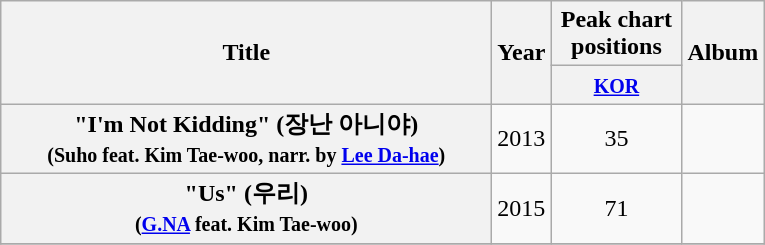<table class="wikitable plainrowheaders" style="text-align:center;">
<tr>
<th rowspan="2" scope="col" style="width:20em;">Title</th>
<th rowspan="2" scope="col">Year</th>
<th colspan="1" scope="col" style="width:5em;">Peak chart positions</th>
<th rowspan="2" scope="col">Album</th>
</tr>
<tr>
<th><small><a href='#'>KOR</a></small><br></th>
</tr>
<tr>
<th scope="row">"I'm Not Kidding" (장난 아니야)<br><small>(Suho feat. Kim Tae-woo, narr. by <a href='#'>Lee Da-hae</a>)</small></th>
<td>2013</td>
<td>35</td>
<td></td>
</tr>
<tr>
<th scope="row">"Us" (우리)<br><small>(<a href='#'>G.NA</a> feat. Kim Tae-woo)</small></th>
<td>2015</td>
<td>71</td>
<td></td>
</tr>
<tr>
</tr>
</table>
